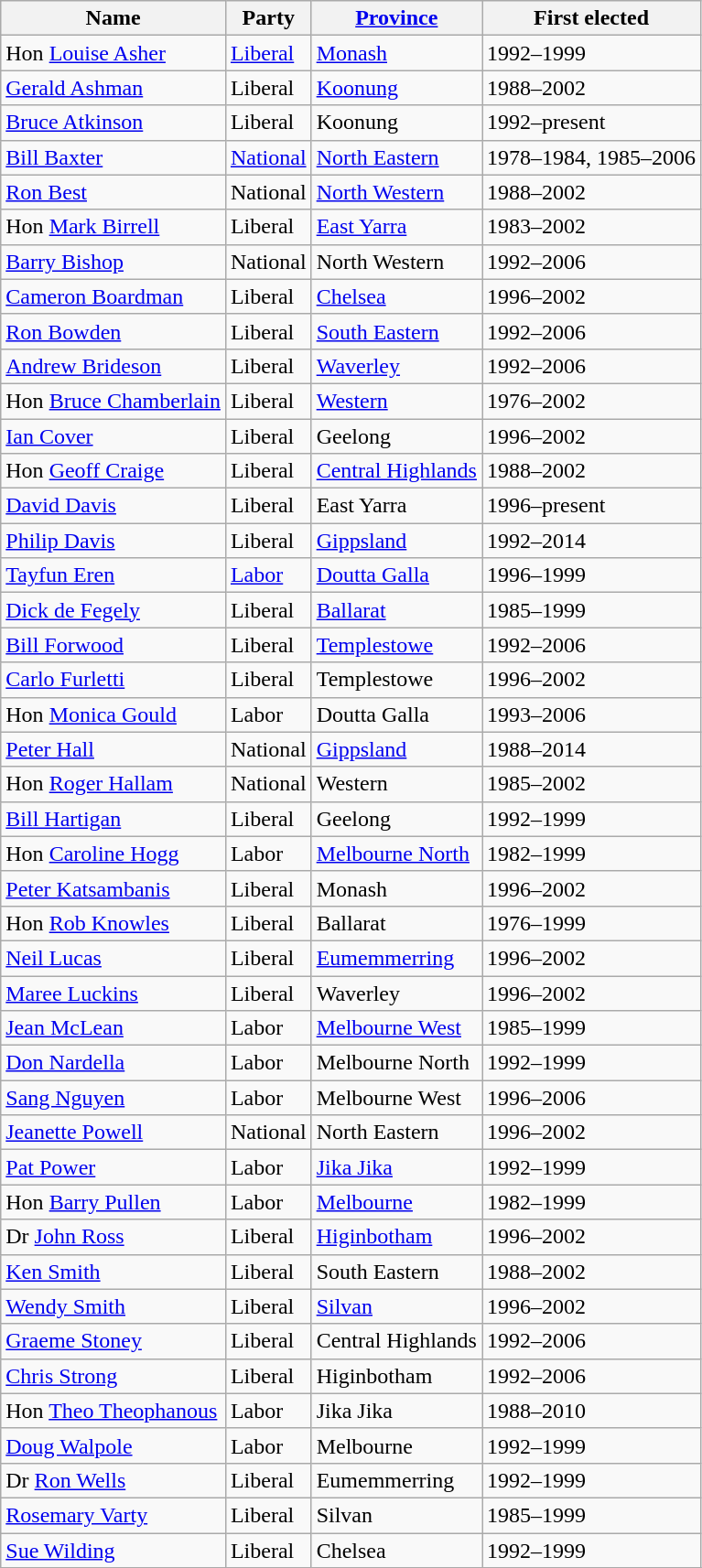<table class="wikitable sortable">
<tr>
<th><strong>Name</strong></th>
<th><strong>Party</strong></th>
<th><strong><a href='#'>Province</a></strong></th>
<th><strong>First elected</strong></th>
</tr>
<tr>
<td>Hon <a href='#'>Louise Asher</a></td>
<td><a href='#'>Liberal</a></td>
<td><a href='#'>Monash</a></td>
<td>1992–1999</td>
</tr>
<tr>
<td><a href='#'>Gerald Ashman</a></td>
<td>Liberal</td>
<td><a href='#'>Koonung</a></td>
<td>1988–2002</td>
</tr>
<tr>
<td><a href='#'>Bruce Atkinson</a></td>
<td>Liberal</td>
<td>Koonung</td>
<td>1992–present</td>
</tr>
<tr>
<td><a href='#'>Bill Baxter</a></td>
<td><a href='#'>National</a></td>
<td><a href='#'>North Eastern</a></td>
<td>1978–1984, 1985–2006</td>
</tr>
<tr>
<td><a href='#'>Ron Best</a></td>
<td>National</td>
<td><a href='#'>North Western</a></td>
<td>1988–2002</td>
</tr>
<tr>
<td>Hon <a href='#'>Mark Birrell</a></td>
<td>Liberal</td>
<td><a href='#'>East Yarra</a></td>
<td>1983–2002</td>
</tr>
<tr>
<td><a href='#'>Barry Bishop</a></td>
<td>National</td>
<td>North Western</td>
<td>1992–2006</td>
</tr>
<tr>
<td><a href='#'>Cameron Boardman</a></td>
<td>Liberal</td>
<td><a href='#'>Chelsea</a></td>
<td>1996–2002</td>
</tr>
<tr>
<td><a href='#'>Ron Bowden</a></td>
<td>Liberal</td>
<td><a href='#'>South Eastern</a></td>
<td>1992–2006</td>
</tr>
<tr>
<td><a href='#'>Andrew Brideson</a></td>
<td>Liberal</td>
<td><a href='#'>Waverley</a></td>
<td>1992–2006</td>
</tr>
<tr>
<td>Hon <a href='#'>Bruce Chamberlain</a></td>
<td>Liberal</td>
<td><a href='#'>Western</a></td>
<td>1976–2002</td>
</tr>
<tr>
<td><a href='#'>Ian Cover</a></td>
<td>Liberal</td>
<td>Geelong</td>
<td>1996–2002</td>
</tr>
<tr>
<td>Hon <a href='#'>Geoff Craige</a></td>
<td>Liberal</td>
<td><a href='#'>Central Highlands</a></td>
<td>1988–2002</td>
</tr>
<tr>
<td><a href='#'>David Davis</a></td>
<td>Liberal</td>
<td>East Yarra</td>
<td>1996–present</td>
</tr>
<tr>
<td><a href='#'>Philip Davis</a></td>
<td>Liberal</td>
<td><a href='#'>Gippsland</a></td>
<td>1992–2014</td>
</tr>
<tr>
<td><a href='#'>Tayfun Eren</a></td>
<td><a href='#'>Labor</a></td>
<td><a href='#'>Doutta Galla</a></td>
<td>1996–1999</td>
</tr>
<tr>
<td><a href='#'>Dick de Fegely</a></td>
<td>Liberal</td>
<td><a href='#'>Ballarat</a></td>
<td>1985–1999</td>
</tr>
<tr>
<td><a href='#'>Bill Forwood</a></td>
<td>Liberal</td>
<td><a href='#'>Templestowe</a></td>
<td>1992–2006</td>
</tr>
<tr>
<td><a href='#'>Carlo Furletti</a></td>
<td>Liberal</td>
<td>Templestowe</td>
<td>1996–2002</td>
</tr>
<tr>
<td>Hon <a href='#'>Monica Gould</a></td>
<td>Labor</td>
<td>Doutta Galla</td>
<td>1993–2006</td>
</tr>
<tr>
<td><a href='#'>Peter Hall</a></td>
<td>National</td>
<td><a href='#'>Gippsland</a></td>
<td>1988–2014</td>
</tr>
<tr>
<td>Hon <a href='#'>Roger Hallam</a></td>
<td>National</td>
<td>Western</td>
<td>1985–2002</td>
</tr>
<tr>
<td><a href='#'>Bill Hartigan</a></td>
<td>Liberal</td>
<td>Geelong</td>
<td>1992–1999</td>
</tr>
<tr>
<td>Hon <a href='#'>Caroline Hogg</a></td>
<td>Labor</td>
<td><a href='#'>Melbourne North</a></td>
<td>1982–1999</td>
</tr>
<tr>
<td><a href='#'>Peter Katsambanis</a></td>
<td>Liberal</td>
<td>Monash</td>
<td>1996–2002</td>
</tr>
<tr>
<td>Hon <a href='#'>Rob Knowles</a></td>
<td>Liberal</td>
<td>Ballarat</td>
<td>1976–1999</td>
</tr>
<tr>
<td><a href='#'>Neil Lucas</a></td>
<td>Liberal</td>
<td><a href='#'>Eumemmerring</a></td>
<td>1996–2002</td>
</tr>
<tr>
<td><a href='#'>Maree Luckins</a></td>
<td>Liberal</td>
<td>Waverley</td>
<td>1996–2002</td>
</tr>
<tr>
<td><a href='#'>Jean McLean</a></td>
<td>Labor</td>
<td><a href='#'>Melbourne West</a></td>
<td>1985–1999</td>
</tr>
<tr>
<td><a href='#'>Don Nardella</a></td>
<td>Labor</td>
<td>Melbourne North</td>
<td>1992–1999</td>
</tr>
<tr>
<td><a href='#'>Sang Nguyen</a></td>
<td>Labor</td>
<td>Melbourne West</td>
<td>1996–2006</td>
</tr>
<tr>
<td><a href='#'>Jeanette Powell</a></td>
<td>National</td>
<td>North Eastern</td>
<td>1996–2002</td>
</tr>
<tr>
<td><a href='#'>Pat Power</a></td>
<td>Labor</td>
<td><a href='#'>Jika Jika</a></td>
<td>1992–1999</td>
</tr>
<tr>
<td>Hon <a href='#'>Barry Pullen</a></td>
<td>Labor</td>
<td><a href='#'>Melbourne</a></td>
<td>1982–1999</td>
</tr>
<tr>
<td>Dr <a href='#'>John Ross</a></td>
<td>Liberal</td>
<td><a href='#'>Higinbotham</a></td>
<td>1996–2002</td>
</tr>
<tr>
<td><a href='#'>Ken Smith</a></td>
<td>Liberal</td>
<td>South Eastern</td>
<td>1988–2002</td>
</tr>
<tr>
<td><a href='#'>Wendy Smith</a></td>
<td>Liberal</td>
<td><a href='#'>Silvan</a></td>
<td>1996–2002</td>
</tr>
<tr>
<td><a href='#'>Graeme Stoney</a></td>
<td>Liberal</td>
<td>Central Highlands</td>
<td>1992–2006</td>
</tr>
<tr>
<td><a href='#'>Chris Strong</a></td>
<td>Liberal</td>
<td>Higinbotham</td>
<td>1992–2006</td>
</tr>
<tr>
<td>Hon <a href='#'>Theo Theophanous</a></td>
<td>Labor</td>
<td>Jika Jika</td>
<td>1988–2010</td>
</tr>
<tr>
<td><a href='#'>Doug Walpole</a></td>
<td>Labor</td>
<td>Melbourne</td>
<td>1992–1999</td>
</tr>
<tr>
<td>Dr <a href='#'>Ron Wells</a></td>
<td>Liberal</td>
<td>Eumemmerring</td>
<td>1992–1999</td>
</tr>
<tr>
<td><a href='#'>Rosemary Varty</a></td>
<td>Liberal</td>
<td>Silvan</td>
<td>1985–1999</td>
</tr>
<tr>
<td><a href='#'>Sue Wilding</a></td>
<td>Liberal</td>
<td>Chelsea</td>
<td>1992–1999</td>
</tr>
<tr>
</tr>
</table>
